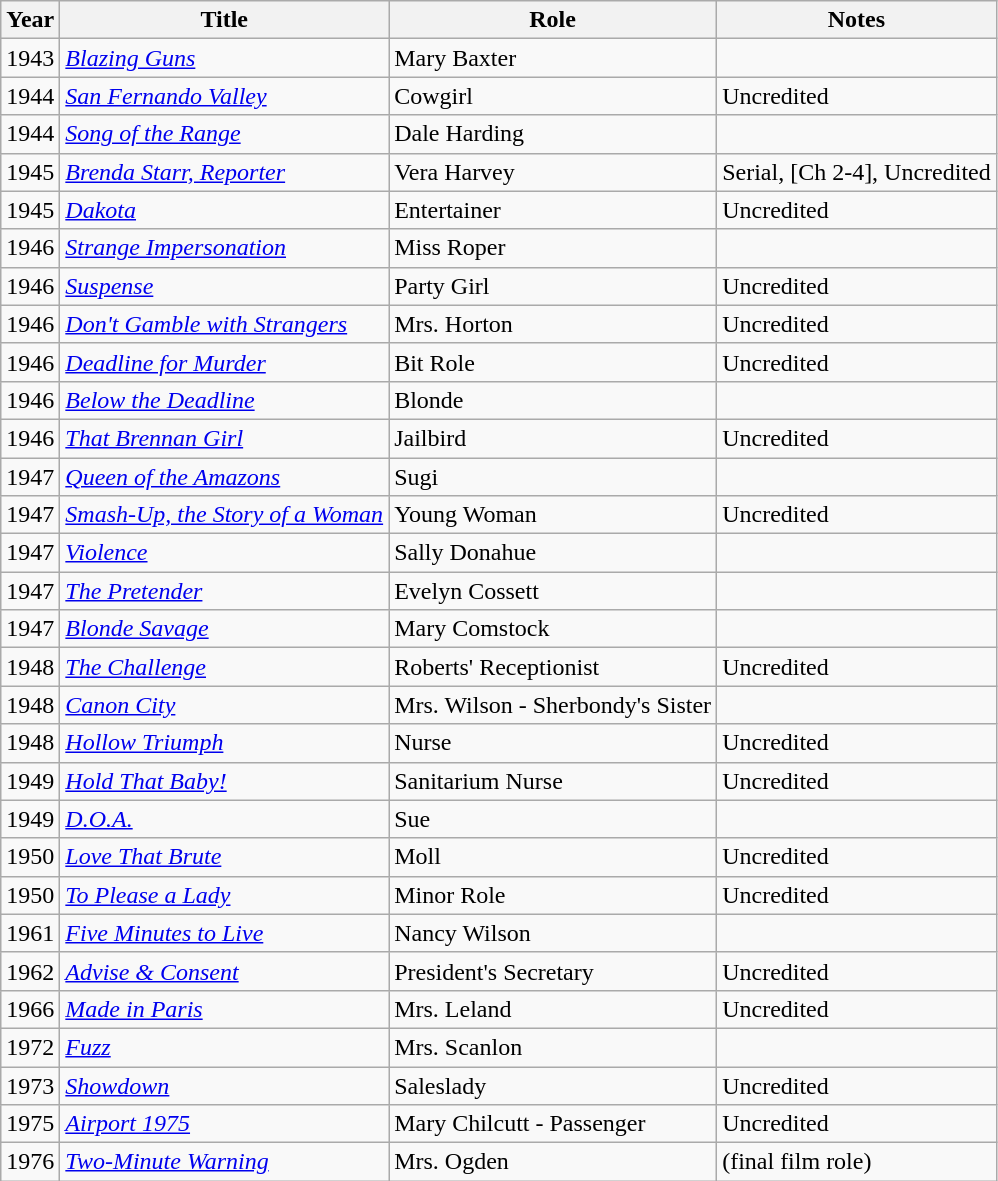<table class="wikitable">
<tr>
<th>Year</th>
<th>Title</th>
<th>Role</th>
<th>Notes</th>
</tr>
<tr>
<td>1943</td>
<td><em><a href='#'>Blazing Guns</a></em></td>
<td>Mary Baxter</td>
<td></td>
</tr>
<tr>
<td>1944</td>
<td><em><a href='#'>San Fernando Valley</a></em></td>
<td>Cowgirl</td>
<td>Uncredited</td>
</tr>
<tr>
<td>1944</td>
<td><em><a href='#'>Song of the Range</a></em></td>
<td>Dale Harding</td>
<td></td>
</tr>
<tr>
<td>1945</td>
<td><em><a href='#'>Brenda Starr, Reporter</a></em></td>
<td>Vera Harvey</td>
<td>Serial, [Ch 2-4], Uncredited</td>
</tr>
<tr>
<td>1945</td>
<td><em><a href='#'>Dakota</a></em></td>
<td>Entertainer</td>
<td>Uncredited</td>
</tr>
<tr>
<td>1946</td>
<td><em><a href='#'>Strange Impersonation</a></em></td>
<td>Miss Roper</td>
<td></td>
</tr>
<tr>
<td>1946</td>
<td><em><a href='#'>Suspense</a></em></td>
<td>Party Girl</td>
<td>Uncredited</td>
</tr>
<tr>
<td>1946</td>
<td><em><a href='#'>Don't Gamble with Strangers</a></em></td>
<td>Mrs. Horton</td>
<td>Uncredited</td>
</tr>
<tr>
<td>1946</td>
<td><em><a href='#'>Deadline for Murder</a></em></td>
<td>Bit Role</td>
<td>Uncredited</td>
</tr>
<tr>
<td>1946</td>
<td><em><a href='#'>Below the Deadline</a></em></td>
<td>Blonde</td>
<td></td>
</tr>
<tr>
<td>1946</td>
<td><em><a href='#'>That Brennan Girl</a></em></td>
<td>Jailbird</td>
<td>Uncredited</td>
</tr>
<tr>
<td>1947</td>
<td><em><a href='#'>Queen of the Amazons</a></em></td>
<td>Sugi</td>
<td></td>
</tr>
<tr>
<td>1947</td>
<td><em><a href='#'>Smash-Up, the Story of a Woman</a></em></td>
<td>Young Woman</td>
<td>Uncredited</td>
</tr>
<tr>
<td>1947</td>
<td><em><a href='#'>Violence</a></em></td>
<td>Sally Donahue</td>
<td></td>
</tr>
<tr>
<td>1947</td>
<td><em><a href='#'>The Pretender</a></em></td>
<td>Evelyn Cossett</td>
<td></td>
</tr>
<tr>
<td>1947</td>
<td><em><a href='#'>Blonde Savage</a></em></td>
<td>Mary Comstock</td>
<td></td>
</tr>
<tr>
<td>1948</td>
<td><em><a href='#'>The Challenge</a></em></td>
<td>Roberts' Receptionist</td>
<td>Uncredited</td>
</tr>
<tr>
<td>1948</td>
<td><em><a href='#'>Canon City</a></em></td>
<td>Mrs. Wilson - Sherbondy's Sister</td>
<td></td>
</tr>
<tr>
<td>1948</td>
<td><em><a href='#'>Hollow Triumph</a></em></td>
<td>Nurse</td>
<td>Uncredited</td>
</tr>
<tr>
<td>1949</td>
<td><em><a href='#'>Hold That Baby!</a></em></td>
<td>Sanitarium Nurse</td>
<td>Uncredited</td>
</tr>
<tr>
<td>1949</td>
<td><em><a href='#'>D.O.A.</a></em></td>
<td>Sue</td>
<td></td>
</tr>
<tr>
<td>1950</td>
<td><em><a href='#'>Love That Brute</a></em></td>
<td>Moll</td>
<td>Uncredited</td>
</tr>
<tr>
<td>1950</td>
<td><em><a href='#'>To Please a Lady</a></em></td>
<td>Minor Role</td>
<td>Uncredited</td>
</tr>
<tr>
<td>1961</td>
<td><em><a href='#'>Five Minutes to Live</a></em></td>
<td>Nancy Wilson</td>
<td></td>
</tr>
<tr>
<td>1962</td>
<td><em><a href='#'>Advise & Consent</a></em></td>
<td>President's Secretary</td>
<td>Uncredited</td>
</tr>
<tr>
<td>1966</td>
<td><em><a href='#'>Made in Paris</a></em></td>
<td>Mrs. Leland</td>
<td>Uncredited</td>
</tr>
<tr>
<td>1972</td>
<td><em><a href='#'>Fuzz</a></em></td>
<td>Mrs. Scanlon</td>
<td></td>
</tr>
<tr>
<td>1973</td>
<td><em><a href='#'>Showdown</a></em></td>
<td>Saleslady</td>
<td>Uncredited</td>
</tr>
<tr>
<td>1975</td>
<td><em><a href='#'>Airport 1975</a></em></td>
<td>Mary Chilcutt - Passenger</td>
<td>Uncredited</td>
</tr>
<tr>
<td>1976</td>
<td><em><a href='#'>Two-Minute Warning</a></em></td>
<td>Mrs. Ogden</td>
<td>(final film role)</td>
</tr>
</table>
